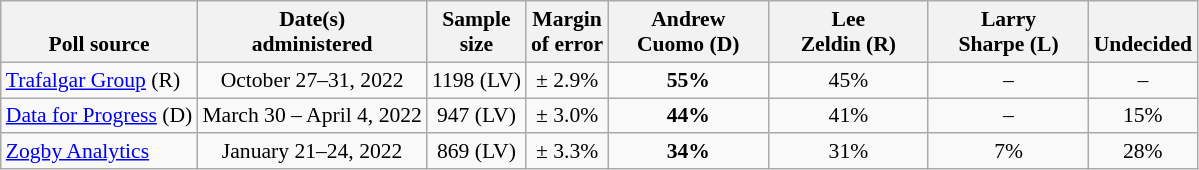<table class="wikitable" style="font-size:90%;text-align:center;">
<tr valign=bottom>
<th>Poll source</th>
<th>Date(s)<br>administered</th>
<th>Sample<br>size</th>
<th>Margin<br>of error</th>
<th style="width:100px;">Andrew<br>Cuomo (D)</th>
<th style="width:100px;">Lee<br>Zeldin (R)</th>
<th style="width:100px;">Larry<br>Sharpe (L)</th>
<th>Undecided</th>
</tr>
<tr>
<td style="text-align:left;"><a href='#'>Trafalgar Group</a> (R)</td>
<td>October 27–31, 2022</td>
<td>1198 (LV)</td>
<td>± 2.9%</td>
<td><strong>55%</strong></td>
<td>45%</td>
<td>–</td>
<td>–</td>
</tr>
<tr>
<td style="text-align:left;"><a href='#'>Data for Progress</a> (D)</td>
<td>March 30 – April 4, 2022</td>
<td>947 (LV)</td>
<td>± 3.0%</td>
<td><strong>44%</strong></td>
<td>41%</td>
<td>–</td>
<td>15%</td>
</tr>
<tr>
<td style="text-align:left;"><a href='#'>Zogby Analytics</a></td>
<td>January 21–24, 2022</td>
<td>869 (LV)</td>
<td>± 3.3%</td>
<td><strong>34%</strong></td>
<td>31%</td>
<td>7%</td>
<td>28%</td>
</tr>
</table>
